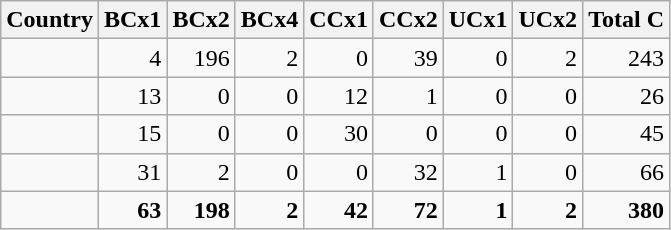<table class="wikitable mw-datatable sortable">
<tr>
<th>Country</th>
<th>BCx1</th>
<th>BCx2</th>
<th>BCx4</th>
<th>CCx1</th>
<th>CCx2</th>
<th>UCx1</th>
<th>UCx2</th>
<th>Total C</th>
</tr>
<tr>
<td></td>
<td align=right>4</td>
<td align=right>196</td>
<td align=right>2</td>
<td align=right>0</td>
<td align=right>39</td>
<td align=right>0</td>
<td align=right>2</td>
<td align=right>243</td>
</tr>
<tr>
<td></td>
<td align=right>13</td>
<td align=right>0</td>
<td align=right>0</td>
<td align=right>12</td>
<td align=right>1</td>
<td align=right>0</td>
<td align=right>0</td>
<td align=right>26</td>
</tr>
<tr>
<td></td>
<td align=right>15</td>
<td align=right>0</td>
<td align=right>0</td>
<td align=right>30</td>
<td align=right>0</td>
<td align=right>0</td>
<td align=right>0</td>
<td align=right>45</td>
</tr>
<tr>
<td></td>
<td align=right>31</td>
<td align=right>2</td>
<td align=right>0</td>
<td align=right>0</td>
<td align=right>32</td>
<td align=right>1</td>
<td align=right>0</td>
<td align=right>66</td>
</tr>
<tr class="sortbottom" style="font-weight:bold">
<td></td>
<td align=right>63</td>
<td align=right>198</td>
<td align=right>2</td>
<td align=right>42</td>
<td align=right>72</td>
<td align=right>1</td>
<td align=right>2</td>
<td align=right>380</td>
</tr>
</table>
